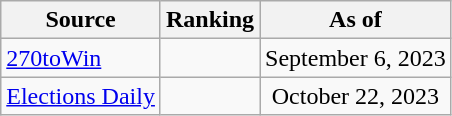<table class="wikitable" style="text-align:center">
<tr>
<th>Source</th>
<th>Ranking</th>
<th>As of</th>
</tr>
<tr>
<td align=left><a href='#'>270toWin</a></td>
<td></td>
<td>September 6, 2023</td>
</tr>
<tr>
<td align=left><a href='#'>Elections Daily</a></td>
<td></td>
<td>October 22, 2023</td>
</tr>
</table>
